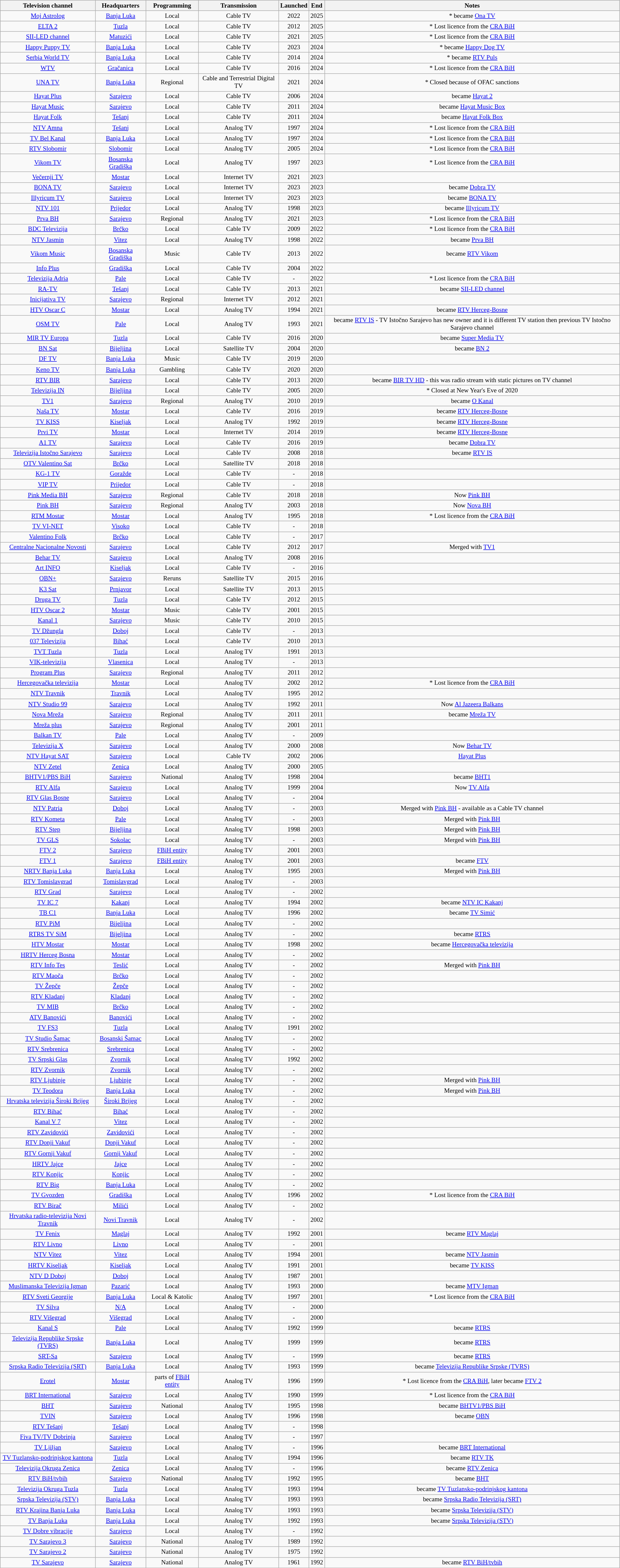<table class="wikitable" border="1" class="wikitable sortable" style="font-size: 80%; text-align: center">
<tr>
<th>Television channel</th>
<th>Headquarters</th>
<th>Programming</th>
<th>Transmission</th>
<th>Launched</th>
<th>End</th>
<th>Notes</th>
</tr>
<tr>
<td><a href='#'>Moj Astrolog</a></td>
<td><a href='#'>Banja Luka</a></td>
<td>Local</td>
<td>Cable TV</td>
<td>2022</td>
<td>2025</td>
<td>* became <a href='#'>Ona TV</a></td>
</tr>
<tr>
<td><a href='#'>ELTA 2</a></td>
<td><a href='#'>Tuzla</a></td>
<td>Local</td>
<td>Cable TV</td>
<td>2012</td>
<td>2025</td>
<td>* Lost licence from the <a href='#'>CRA BiH</a></td>
</tr>
<tr>
<td><a href='#'>SII-LED channel</a></td>
<td><a href='#'>Matuzići</a></td>
<td>Local</td>
<td>Cable TV</td>
<td>2021</td>
<td>2025</td>
<td>* Lost licence from the <a href='#'>CRA BiH</a></td>
</tr>
<tr>
<td><a href='#'>Happy Puppy TV</a></td>
<td><a href='#'>Banja Luka</a></td>
<td>Local</td>
<td>Cable TV</td>
<td>2023</td>
<td>2024</td>
<td>* became <a href='#'>Happy Dog TV</a></td>
</tr>
<tr>
<td><a href='#'>Serbia World TV</a></td>
<td><a href='#'>Banja Luka</a></td>
<td>Local</td>
<td>Cable TV</td>
<td>2014</td>
<td>2024</td>
<td>* became <a href='#'>RTV Puls</a></td>
</tr>
<tr>
<td><a href='#'>WTV</a></td>
<td><a href='#'>Gračanica</a></td>
<td>Local</td>
<td>Cable TV</td>
<td>2016</td>
<td>2024</td>
<td>* Lost licence from the <a href='#'>CRA BiH</a></td>
</tr>
<tr>
<td><a href='#'>UNA TV</a></td>
<td><a href='#'>Banja Luka</a></td>
<td>Regional</td>
<td>Cable and Terrestrial Digital TV</td>
<td>2021</td>
<td>2024</td>
<td>* Closed because of OFAC sanctions </td>
</tr>
<tr>
<td><a href='#'>Hayat Plus</a></td>
<td><a href='#'>Sarajevo</a></td>
<td>Local</td>
<td>Cable TV</td>
<td>2006</td>
<td>2024</td>
<td>became <a href='#'>Hayat 2</a></td>
</tr>
<tr>
<td><a href='#'>Hayat Music</a></td>
<td><a href='#'>Sarajevo</a></td>
<td>Local</td>
<td>Cable TV</td>
<td>2011</td>
<td>2024</td>
<td>became <a href='#'>Hayat Music Box</a></td>
</tr>
<tr>
<td><a href='#'>Hayat Folk</a></td>
<td><a href='#'>Tešanj</a></td>
<td>Local</td>
<td>Cable TV</td>
<td>2011</td>
<td>2024</td>
<td>became <a href='#'>Hayat Folk Box</a></td>
</tr>
<tr>
<td><a href='#'>NTV Amna</a></td>
<td><a href='#'>Tešanj</a></td>
<td>Local</td>
<td>Analog TV</td>
<td>1997</td>
<td>2024</td>
<td>* Lost licence from the <a href='#'>CRA BiH</a></td>
</tr>
<tr>
<td><a href='#'>TV Bel Kanal</a></td>
<td><a href='#'>Banja Luka</a></td>
<td>Local</td>
<td>Analog TV</td>
<td>1997</td>
<td>2024</td>
<td>* Lost licence from the <a href='#'>CRA BiH</a></td>
</tr>
<tr>
<td><a href='#'>RTV Slobomir</a></td>
<td><a href='#'>Slobomir</a></td>
<td>Local</td>
<td>Analog TV</td>
<td>2005</td>
<td>2024</td>
<td>* Lost licence from the <a href='#'>CRA BiH</a></td>
</tr>
<tr>
<td><a href='#'>Vikom TV</a></td>
<td><a href='#'>Bosanska Gradiška</a></td>
<td>Local</td>
<td>Analog TV</td>
<td>1997</td>
<td>2023</td>
<td>* Lost licence from the <a href='#'>CRA BiH</a></td>
</tr>
<tr>
<td><a href='#'>Večernji TV</a></td>
<td><a href='#'>Mostar</a></td>
<td>Local</td>
<td>Internet TV</td>
<td>2021</td>
<td>2023</td>
<td></td>
</tr>
<tr>
<td><a href='#'>BONA TV</a></td>
<td><a href='#'>Sarajevo</a></td>
<td>Local</td>
<td>Internet TV</td>
<td>2023</td>
<td>2023</td>
<td>became <a href='#'>Dobra TV</a></td>
</tr>
<tr>
<td><a href='#'>Illyricum TV</a></td>
<td><a href='#'>Sarajevo</a></td>
<td>Local</td>
<td>Internet TV</td>
<td>2023</td>
<td>2023</td>
<td>became <a href='#'>BONA TV</a></td>
</tr>
<tr>
<td><a href='#'>NTV 101</a></td>
<td><a href='#'>Prijedor</a></td>
<td>Local</td>
<td>Analog TV</td>
<td>1998</td>
<td>2023</td>
<td>became <a href='#'>Illyricum TV</a></td>
</tr>
<tr>
<td><a href='#'>Prva BH</a></td>
<td><a href='#'>Sarajevo</a></td>
<td>Regional</td>
<td>Analog TV</td>
<td>2021</td>
<td>2023</td>
<td>* Lost licence from the <a href='#'>CRA BiH</a></td>
</tr>
<tr>
<td><a href='#'>BDC Televizija</a></td>
<td><a href='#'>Brčko</a></td>
<td>Local</td>
<td>Cable TV</td>
<td>2009</td>
<td>2022</td>
<td>* Lost licence from the <a href='#'>CRA BiH</a></td>
</tr>
<tr>
<td><a href='#'>NTV Jasmin</a></td>
<td><a href='#'>Vitez</a></td>
<td>Local</td>
<td>Analog TV</td>
<td>1998</td>
<td>2022</td>
<td>became <a href='#'>Prva BH</a></td>
</tr>
<tr>
<td><a href='#'>Vikom Music</a></td>
<td><a href='#'>Bosanska Gradiška</a></td>
<td>Music</td>
<td>Cable TV</td>
<td>2013</td>
<td>2022</td>
<td>became <a href='#'>RTV Vikom</a></td>
</tr>
<tr>
<td><a href='#'>Info Plus</a></td>
<td><a href='#'>Gradiška</a></td>
<td>Local</td>
<td>Cable TV</td>
<td>2004</td>
<td>2022</td>
<td></td>
</tr>
<tr>
<td><a href='#'>Televizija Adria</a></td>
<td><a href='#'>Pale</a></td>
<td>Local</td>
<td>Cable TV</td>
<td>-</td>
<td>2022</td>
<td>* Lost licence from the <a href='#'>CRA BiH</a></td>
</tr>
<tr>
<td><a href='#'>RA-TV</a></td>
<td><a href='#'>Tešanj</a></td>
<td>Local</td>
<td>Cable TV</td>
<td>2013</td>
<td>2021</td>
<td>became <a href='#'>SII-LED channel</a></td>
</tr>
<tr>
<td><a href='#'>Inicijativa TV</a></td>
<td><a href='#'>Sarajevo</a></td>
<td>Regional</td>
<td>Internet TV</td>
<td>2012</td>
<td>2021</td>
<td></td>
</tr>
<tr>
<td><a href='#'>HTV Oscar C</a></td>
<td><a href='#'>Mostar</a></td>
<td>Local</td>
<td>Analog TV</td>
<td>1994</td>
<td>2021</td>
<td>became <a href='#'>RTV Herceg-Bosne</a></td>
</tr>
<tr>
<td><a href='#'>OSM TV</a></td>
<td><a href='#'>Pale</a></td>
<td>Local</td>
<td>Analog TV</td>
<td>1993</td>
<td>2021</td>
<td>became <a href='#'>RTV IS</a> - TV Istočno Sarajevo has new owner and it is different TV station then previous TV Istočno Sarajevo channel</td>
</tr>
<tr>
<td><a href='#'>MIR TV Europa</a></td>
<td><a href='#'>Tuzla</a></td>
<td>Local</td>
<td>Cable TV</td>
<td>2016</td>
<td>2020</td>
<td>became <a href='#'>Super Media TV</a></td>
</tr>
<tr>
<td><a href='#'>BN Sat</a></td>
<td><a href='#'>Bijeljina</a></td>
<td>Local</td>
<td>Satellite TV</td>
<td>2004</td>
<td>2020</td>
<td>became <a href='#'>BN 2</a></td>
</tr>
<tr>
<td><a href='#'>DF TV</a></td>
<td><a href='#'>Banja Luka</a></td>
<td>Music</td>
<td>Cable TV</td>
<td>2019</td>
<td>2020</td>
<td></td>
</tr>
<tr>
<td><a href='#'>Keno TV</a></td>
<td><a href='#'>Banja Luka</a></td>
<td>Gambling</td>
<td>Cable TV</td>
<td>2020</td>
<td>2020</td>
<td></td>
</tr>
<tr>
<td><a href='#'>RTV BIR</a></td>
<td><a href='#'>Sarajevo</a></td>
<td>Local</td>
<td>Cable TV</td>
<td>2013</td>
<td>2020</td>
<td>became <a href='#'>BIR TV HD</a> - this was radio stream with static pictures on TV channel</td>
</tr>
<tr>
<td><a href='#'>Televizija IN</a></td>
<td><a href='#'>Bijeljina</a></td>
<td>Local</td>
<td>Cable TV</td>
<td>2005</td>
<td>2020</td>
<td>* Closed at New Year's Eve of 2020 </td>
</tr>
<tr>
<td><a href='#'>TV1</a></td>
<td><a href='#'>Sarajevo</a></td>
<td>Regional</td>
<td>Analog TV</td>
<td>2010</td>
<td>2019</td>
<td>became <a href='#'>O Kanal</a></td>
</tr>
<tr>
<td><a href='#'>Naša TV</a></td>
<td><a href='#'>Mostar</a></td>
<td>Local</td>
<td>Cable TV</td>
<td>2016</td>
<td>2019</td>
<td>became <a href='#'>RTV Herceg-Bosne</a></td>
</tr>
<tr>
<td><a href='#'>TV KISS</a></td>
<td><a href='#'>Kiseljak</a></td>
<td>Local</td>
<td>Analog TV</td>
<td>1992</td>
<td>2019</td>
<td>became <a href='#'>RTV Herceg-Bosne</a></td>
</tr>
<tr>
<td><a href='#'>Prvi TV</a></td>
<td><a href='#'>Mostar</a></td>
<td>Local</td>
<td>Internet TV</td>
<td>2014</td>
<td>2019</td>
<td>became <a href='#'>RTV Herceg-Bosne</a></td>
</tr>
<tr>
<td><a href='#'>A1 TV</a></td>
<td><a href='#'>Sarajevo</a></td>
<td>Local</td>
<td>Cable TV</td>
<td>2016</td>
<td>2019</td>
<td>became <a href='#'>Dobra TV</a></td>
</tr>
<tr>
<td><a href='#'>Televizija Istočno Sarajevo</a></td>
<td><a href='#'>Sarajevo</a></td>
<td>Local</td>
<td>Cable TV</td>
<td>2008</td>
<td>2018</td>
<td>became <a href='#'>RTV IS</a></td>
</tr>
<tr>
<td><a href='#'>OTV Valentino Sat</a></td>
<td><a href='#'>Brčko</a></td>
<td>Local</td>
<td>Satellite TV</td>
<td>2018</td>
<td>2018</td>
<td></td>
</tr>
<tr>
<td><a href='#'>KG-1 TV</a></td>
<td><a href='#'>Goražde</a></td>
<td>Local</td>
<td>Cable TV</td>
<td>-</td>
<td>2018</td>
<td></td>
</tr>
<tr>
<td><a href='#'>VIP TV</a></td>
<td><a href='#'>Prijedor</a></td>
<td>Local</td>
<td>Cable TV</td>
<td>-</td>
<td>2018</td>
<td></td>
</tr>
<tr>
<td><a href='#'>Pink Media BH</a></td>
<td><a href='#'>Sarajevo</a></td>
<td>Regional</td>
<td>Cable TV</td>
<td>2018</td>
<td>2018</td>
<td>Now <a href='#'>Pink BH</a></td>
</tr>
<tr>
<td><a href='#'>Pink BH</a></td>
<td><a href='#'>Sarajevo</a></td>
<td>Regional</td>
<td>Analog TV</td>
<td>2003</td>
<td>2018</td>
<td>Now <a href='#'>Nova BH</a></td>
</tr>
<tr>
<td><a href='#'>RTM Mostar</a></td>
<td><a href='#'>Mostar</a></td>
<td>Local</td>
<td>Analog TV</td>
<td>1995</td>
<td>2018</td>
<td>* Lost licence from the <a href='#'>CRA BiH</a></td>
</tr>
<tr>
<td><a href='#'>TV VI-NET</a></td>
<td><a href='#'>Visoko</a></td>
<td>Local</td>
<td>Cable TV</td>
<td>-</td>
<td>2018</td>
<td></td>
</tr>
<tr>
<td><a href='#'>Valentino Folk</a></td>
<td><a href='#'>Brčko</a></td>
<td>Local</td>
<td>Cable TV</td>
<td>-</td>
<td>2017</td>
<td></td>
</tr>
<tr>
<td><a href='#'>Centralne Nacionalne Novosti</a></td>
<td><a href='#'>Sarajevo</a></td>
<td>Local </td>
<td>Cable TV</td>
<td>2012</td>
<td>2017</td>
<td>Merged with <a href='#'>TV1</a></td>
</tr>
<tr>
<td><a href='#'>Behar TV</a></td>
<td><a href='#'>Sarajevo</a></td>
<td>Local</td>
<td>Analog TV</td>
<td>2008</td>
<td>2016</td>
<td></td>
</tr>
<tr>
<td><a href='#'>Art INFO</a></td>
<td><a href='#'>Kiseljak</a></td>
<td>Local</td>
<td>Cable TV</td>
<td>-</td>
<td>2016</td>
<td></td>
</tr>
<tr>
<td><a href='#'>OBN+</a></td>
<td><a href='#'>Sarajevo</a></td>
<td>Reruns</td>
<td>Satellite TV</td>
<td>2015</td>
<td>2016</td>
<td></td>
</tr>
<tr>
<td><a href='#'>K3 Sat</a></td>
<td><a href='#'>Prnjavor</a></td>
<td>Local</td>
<td>Satellite TV</td>
<td>2013</td>
<td>2015</td>
<td></td>
</tr>
<tr>
<td><a href='#'>Druga TV</a></td>
<td><a href='#'>Tuzla</a></td>
<td>Local</td>
<td>Cable TV</td>
<td>2012</td>
<td>2015</td>
<td></td>
</tr>
<tr>
<td><a href='#'>HTV Oscar 2</a></td>
<td><a href='#'>Mostar</a></td>
<td>Music</td>
<td>Cable TV</td>
<td>2001</td>
<td>2015</td>
<td></td>
</tr>
<tr>
<td><a href='#'>Kanal 1</a></td>
<td><a href='#'>Sarajevo</a></td>
<td>Music</td>
<td>Cable TV</td>
<td>2010</td>
<td>2015</td>
<td></td>
</tr>
<tr>
<td><a href='#'>TV Džungla</a></td>
<td><a href='#'>Doboj</a></td>
<td>Local</td>
<td>Cable TV</td>
<td>-</td>
<td>2013</td>
<td></td>
</tr>
<tr>
<td><a href='#'>037 Televizija</a></td>
<td><a href='#'>Bihać</a></td>
<td>Local</td>
<td>Cable TV</td>
<td>2010</td>
<td>2013</td>
<td></td>
</tr>
<tr>
<td><a href='#'>TVT Tuzla</a></td>
<td><a href='#'>Tuzla</a></td>
<td>Local</td>
<td>Analog TV</td>
<td>1991</td>
<td>2013</td>
<td></td>
</tr>
<tr>
<td><a href='#'>VIK-televizija</a></td>
<td><a href='#'>Vlasenica</a></td>
<td>Local</td>
<td>Analog TV</td>
<td>-</td>
<td>2013</td>
<td></td>
</tr>
<tr>
<td><a href='#'>Program Plus</a></td>
<td><a href='#'>Sarajevo</a></td>
<td>Regional</td>
<td>Analog TV</td>
<td>2011</td>
<td>2012</td>
<td></td>
</tr>
<tr>
<td><a href='#'>Hercegovačka televizija</a></td>
<td><a href='#'>Mostar</a></td>
<td>Local</td>
<td>Analog TV</td>
<td>2002</td>
<td>2012</td>
<td>* Lost licence from the <a href='#'>CRA BiH</a></td>
</tr>
<tr>
<td><a href='#'>NTV Travnik</a></td>
<td><a href='#'>Travnik</a></td>
<td>Local</td>
<td>Analog TV</td>
<td>1995</td>
<td>2012</td>
<td></td>
</tr>
<tr>
<td><a href='#'>NTV Studio 99</a></td>
<td><a href='#'>Sarajevo</a></td>
<td>Local</td>
<td>Analog TV</td>
<td>1992</td>
<td>2011</td>
<td>Now <a href='#'>Al Jazeera Balkans</a></td>
</tr>
<tr>
<td><a href='#'>Nova Mreža</a></td>
<td><a href='#'>Sarajevo</a></td>
<td>Regional</td>
<td>Analog TV</td>
<td>2011</td>
<td>2011</td>
<td>became <a href='#'>Mreža TV</a></td>
</tr>
<tr>
<td><a href='#'>Mreža plus</a></td>
<td><a href='#'>Sarajevo</a></td>
<td>Regional</td>
<td>Analog TV</td>
<td>2001</td>
<td>2011</td>
<td></td>
</tr>
<tr>
<td><a href='#'>Balkan TV</a></td>
<td><a href='#'>Pale</a></td>
<td>Local</td>
<td>Analog TV</td>
<td>-</td>
<td>2009</td>
<td></td>
</tr>
<tr>
<td><a href='#'>Televizija X</a></td>
<td><a href='#'>Sarajevo</a></td>
<td>Local</td>
<td>Analog TV</td>
<td>2000</td>
<td>2008</td>
<td>Now <a href='#'>Behar TV</a></td>
</tr>
<tr>
<td><a href='#'>NTV Hayat SAT</a></td>
<td><a href='#'>Sarajevo</a></td>
<td>Local</td>
<td>Cable TV</td>
<td>2002</td>
<td>2006</td>
<td><a href='#'>Hayat Plus</a></td>
</tr>
<tr>
<td><a href='#'>NTV Zetel</a></td>
<td><a href='#'>Zenica</a></td>
<td>Local</td>
<td>Analog TV</td>
<td>2000</td>
<td>2005</td>
<td></td>
</tr>
<tr>
<td><a href='#'>BHTV1/PBS BiH</a></td>
<td><a href='#'>Sarajevo</a></td>
<td>National</td>
<td>Analog TV</td>
<td>1998</td>
<td>2004</td>
<td>became <a href='#'>BHT1</a></td>
</tr>
<tr>
<td><a href='#'>RTV Alfa</a></td>
<td><a href='#'>Sarajevo</a></td>
<td>Local</td>
<td>Analog TV</td>
<td>1999</td>
<td>2004</td>
<td>Now <a href='#'>TV Alfa</a></td>
</tr>
<tr>
<td><a href='#'>RTV Glas Bosne</a></td>
<td><a href='#'>Sarajevo</a></td>
<td>Local</td>
<td>Analog TV</td>
<td>-</td>
<td>2004</td>
<td></td>
</tr>
<tr>
<td><a href='#'>NTV Patria</a></td>
<td><a href='#'>Doboj</a></td>
<td>Local</td>
<td>Analog TV</td>
<td>-</td>
<td>2003</td>
<td>Merged with <a href='#'>Pink BH</a> - available as a Cable TV channel</td>
</tr>
<tr>
<td><a href='#'>RTV Kometa</a></td>
<td><a href='#'>Pale</a></td>
<td>Local</td>
<td>Analog TV</td>
<td>-</td>
<td>2003</td>
<td>Merged with <a href='#'>Pink BH</a></td>
</tr>
<tr>
<td><a href='#'>RTV Step</a></td>
<td><a href='#'>Bijeljina</a></td>
<td>Local</td>
<td>Analog TV</td>
<td>1998</td>
<td>2003</td>
<td>Merged with <a href='#'>Pink BH</a></td>
</tr>
<tr>
<td><a href='#'>TV GLS</a></td>
<td><a href='#'>Sokolac</a></td>
<td>Local</td>
<td>Analog TV</td>
<td>-</td>
<td>2003</td>
<td>Merged with <a href='#'>Pink BH</a></td>
</tr>
<tr>
<td><a href='#'>FTV 2</a></td>
<td><a href='#'>Sarajevo</a></td>
<td><a href='#'>FBiH entity</a></td>
<td>Analog TV</td>
<td>2001</td>
<td>2003</td>
<td></td>
</tr>
<tr>
<td><a href='#'>FTV 1</a></td>
<td><a href='#'>Sarajevo</a></td>
<td><a href='#'>FBiH entity</a></td>
<td>Analog TV</td>
<td>2001</td>
<td>2003</td>
<td>became <a href='#'>FTV</a></td>
</tr>
<tr>
<td><a href='#'>NRTV Banja Luka</a></td>
<td><a href='#'>Banja Luka</a></td>
<td>Local</td>
<td>Analog TV</td>
<td>1995</td>
<td>2003</td>
<td>Merged with <a href='#'>Pink BH</a></td>
</tr>
<tr>
<td><a href='#'>RTV Tomislavgrad</a></td>
<td><a href='#'>Tomislavgrad</a></td>
<td>Local</td>
<td>Analog TV</td>
<td>-</td>
<td>2003</td>
<td></td>
</tr>
<tr>
<td><a href='#'>RTV Grad</a></td>
<td><a href='#'>Sarajevo</a></td>
<td>Local</td>
<td>Analog TV</td>
<td>-</td>
<td>2002</td>
<td></td>
</tr>
<tr>
<td><a href='#'>TV IC 7</a></td>
<td><a href='#'>Kakanj</a></td>
<td>Local</td>
<td>Analog TV</td>
<td>1994</td>
<td>2002</td>
<td>became <a href='#'>NTV IC Kakanj</a></td>
</tr>
<tr>
<td><a href='#'>TB C1</a></td>
<td><a href='#'>Banja Luka</a></td>
<td>Local</td>
<td>Analog TV</td>
<td>1996</td>
<td>2002</td>
<td>became <a href='#'>TV Simić</a></td>
</tr>
<tr>
<td><a href='#'>RTV PiM</a></td>
<td><a href='#'>Bijeljina</a></td>
<td>Local</td>
<td>Analog TV</td>
<td>-</td>
<td>2002</td>
<td></td>
</tr>
<tr>
<td><a href='#'>RTRS TV SiM</a></td>
<td><a href='#'>Bijeljina</a></td>
<td>Local</td>
<td>Analog TV</td>
<td>-</td>
<td>2002</td>
<td>became <a href='#'>RTRS</a></td>
</tr>
<tr>
<td><a href='#'>HTV Mostar</a></td>
<td><a href='#'>Mostar</a></td>
<td>Local</td>
<td>Analog TV</td>
<td>1998</td>
<td>2002</td>
<td>became <a href='#'>Hercegovačka televizija</a></td>
</tr>
<tr>
<td><a href='#'>HRTV Herceg Bosna</a></td>
<td><a href='#'>Mostar</a></td>
<td>Local</td>
<td>Analog TV</td>
<td>-</td>
<td>2002</td>
<td></td>
</tr>
<tr>
<td><a href='#'>RTV Info Tes</a></td>
<td><a href='#'>Teslić</a></td>
<td>Local</td>
<td>Analog TV</td>
<td>-</td>
<td>2002</td>
<td>Merged with <a href='#'>Pink BH</a></td>
</tr>
<tr>
<td><a href='#'>RTV Maoča</a></td>
<td><a href='#'>Brčko</a></td>
<td>Local</td>
<td>Analog TV</td>
<td>-</td>
<td>2002</td>
<td></td>
</tr>
<tr>
<td><a href='#'>TV Žepče</a></td>
<td><a href='#'>Žepče</a></td>
<td>Local</td>
<td>Analog TV</td>
<td>-</td>
<td>2002</td>
<td></td>
</tr>
<tr>
<td><a href='#'>RTV Kladanj</a></td>
<td><a href='#'>Kladanj</a></td>
<td>Local</td>
<td>Analog TV</td>
<td>-</td>
<td>2002</td>
<td></td>
</tr>
<tr>
<td><a href='#'>TV MIB</a></td>
<td><a href='#'>Brčko</a></td>
<td>Local</td>
<td>Analog TV</td>
<td>-</td>
<td>2002</td>
<td></td>
</tr>
<tr>
<td><a href='#'>ATV Banovići</a></td>
<td><a href='#'>Banovići</a></td>
<td>Local</td>
<td>Analog TV</td>
<td>-</td>
<td>2002</td>
<td></td>
</tr>
<tr>
<td><a href='#'>TV FS3</a></td>
<td><a href='#'>Tuzla</a></td>
<td>Local</td>
<td>Analog TV</td>
<td>1991</td>
<td>2002</td>
<td></td>
</tr>
<tr>
<td><a href='#'>TV Studio Šamac</a></td>
<td><a href='#'>Bosanski Šamac</a></td>
<td>Local</td>
<td>Analog TV</td>
<td>-</td>
<td>2002</td>
<td></td>
</tr>
<tr>
<td><a href='#'>RTV Srebrenica</a></td>
<td><a href='#'>Srebrenica</a></td>
<td>Local</td>
<td>Analog TV</td>
<td>-</td>
<td>2002</td>
<td></td>
</tr>
<tr>
<td><a href='#'>TV Srpski Glas</a></td>
<td><a href='#'>Zvornik</a></td>
<td>Local</td>
<td>Analog TV</td>
<td>1992</td>
<td>2002</td>
<td></td>
</tr>
<tr>
<td><a href='#'>RTV Zvornik</a></td>
<td><a href='#'>Zvornik</a></td>
<td>Local</td>
<td>Analog TV</td>
<td>-</td>
<td>2002</td>
<td></td>
</tr>
<tr>
<td><a href='#'>RTV Ljubinje</a></td>
<td><a href='#'>Ljubinje</a></td>
<td>Local</td>
<td>Analog TV</td>
<td>-</td>
<td>2002</td>
<td>Merged with <a href='#'>Pink BH</a></td>
</tr>
<tr>
<td><a href='#'>TV Teodora</a></td>
<td><a href='#'>Banja Luka</a></td>
<td>Local</td>
<td>Analog TV</td>
<td>-</td>
<td>2002</td>
<td>Merged with <a href='#'>Pink BH</a></td>
</tr>
<tr>
<td><a href='#'>Hrvatska televizija Široki Brijeg</a></td>
<td><a href='#'>Široki Brijeg</a></td>
<td>Local</td>
<td>Analog TV</td>
<td>-</td>
<td>2002</td>
<td></td>
</tr>
<tr>
<td><a href='#'>RTV Bihać</a></td>
<td><a href='#'>Bihać</a></td>
<td>Local</td>
<td>Analog TV</td>
<td>-</td>
<td>2002</td>
<td></td>
</tr>
<tr>
<td><a href='#'>Kanal V 7</a></td>
<td><a href='#'>Vitez</a></td>
<td>Local</td>
<td>Analog TV</td>
<td>-</td>
<td>2002</td>
<td></td>
</tr>
<tr>
<td><a href='#'>RTV Zavidovići</a></td>
<td><a href='#'>Zavidovići</a></td>
<td>Local</td>
<td>Analog TV</td>
<td>-</td>
<td>2002</td>
<td></td>
</tr>
<tr>
<td><a href='#'>RTV Donji Vakuf</a></td>
<td><a href='#'>Donji Vakuf</a></td>
<td>Local</td>
<td>Analog TV</td>
<td>-</td>
<td>2002</td>
<td></td>
</tr>
<tr>
<td><a href='#'>RTV Gornji Vakuf</a></td>
<td><a href='#'>Gornji Vakuf</a></td>
<td>Local</td>
<td>Analog TV</td>
<td>-</td>
<td>2002</td>
<td></td>
</tr>
<tr>
<td><a href='#'>HRTV Jajce</a></td>
<td><a href='#'>Jajce</a></td>
<td>Local</td>
<td>Analog TV</td>
<td>-</td>
<td>2002</td>
<td></td>
</tr>
<tr>
<td><a href='#'>RTV Konjic</a></td>
<td><a href='#'>Konjic</a></td>
<td>Local</td>
<td>Analog TV</td>
<td>-</td>
<td>2002</td>
<td></td>
</tr>
<tr>
<td><a href='#'>RTV Big</a></td>
<td><a href='#'>Banja Luka</a></td>
<td>Local</td>
<td>Analog TV</td>
<td>-</td>
<td>2002</td>
<td></td>
</tr>
<tr>
<td><a href='#'>TV Gvozden</a></td>
<td><a href='#'>Gradiška</a></td>
<td>Local</td>
<td>Analog TV</td>
<td>1996</td>
<td>2002</td>
<td>* Lost licence from the <a href='#'>CRA BiH</a></td>
</tr>
<tr>
<td><a href='#'>RTV Birač</a></td>
<td><a href='#'>Milići</a></td>
<td>Local</td>
<td>Analog TV</td>
<td>-</td>
<td>2002</td>
<td></td>
</tr>
<tr>
<td><a href='#'>Hrvatska radio-televizija Novi Travnik</a></td>
<td><a href='#'>Novi Travnik</a></td>
<td>Local</td>
<td>Analog TV</td>
<td>-</td>
<td>2002</td>
<td></td>
</tr>
<tr>
<td><a href='#'>TV Fenix</a></td>
<td><a href='#'>Maglaj</a></td>
<td>Local</td>
<td>Analog TV</td>
<td>1992</td>
<td>2001</td>
<td>became <a href='#'>RTV Maglaj</a></td>
</tr>
<tr>
<td><a href='#'>RTV Livno</a></td>
<td><a href='#'>Livno</a></td>
<td>Local</td>
<td>Analog TV</td>
<td>-</td>
<td>2001</td>
<td></td>
</tr>
<tr>
<td><a href='#'>NTV Vitez</a></td>
<td><a href='#'>Vitez</a></td>
<td>Local</td>
<td>Analog TV</td>
<td>1994</td>
<td>2001</td>
<td>became <a href='#'>NTV Jasmin</a></td>
</tr>
<tr>
<td><a href='#'>HRTV Kiseljak</a></td>
<td><a href='#'>Kiseljak</a></td>
<td>Local</td>
<td>Analog TV</td>
<td>1991</td>
<td>2001</td>
<td>became <a href='#'>TV KISS</a></td>
</tr>
<tr>
<td><a href='#'>NTV D Doboj</a></td>
<td><a href='#'>Doboj</a></td>
<td>Local</td>
<td>Analog TV</td>
<td>1987</td>
<td>2001</td>
<td></td>
</tr>
<tr>
<td><a href='#'>Muslimanska Televizija Igman</a></td>
<td><a href='#'>Pazarić</a></td>
<td>Local</td>
<td>Analog TV</td>
<td>1993</td>
<td>2000</td>
<td>became <a href='#'>MTV Igman</a></td>
</tr>
<tr>
<td><a href='#'>RTV Sveti Georgije</a></td>
<td><a href='#'>Banja Luka</a></td>
<td>Local & Katolic</td>
<td>Analog TV</td>
<td>1997</td>
<td>2001</td>
<td>* Lost licence from the <a href='#'>CRA BiH</a></td>
</tr>
<tr>
<td><a href='#'>TV Silva</a></td>
<td><a href='#'>N/A</a></td>
<td>Local</td>
<td>Analog TV</td>
<td>-</td>
<td>2000</td>
<td></td>
</tr>
<tr>
<td><a href='#'>RTV Višegrad</a></td>
<td><a href='#'>Višegrad</a></td>
<td>Local</td>
<td>Analog TV</td>
<td>-</td>
<td>2000</td>
<td></td>
</tr>
<tr>
<td><a href='#'>Kanal S</a></td>
<td><a href='#'>Pale</a></td>
<td>Local</td>
<td>Analog TV</td>
<td>1992</td>
<td>1999</td>
<td>became <a href='#'>RTRS</a></td>
</tr>
<tr>
<td><a href='#'>Televizija Republike Srpske (TVRS)</a></td>
<td><a href='#'>Banja Luka</a></td>
<td>Local</td>
<td>Analog TV</td>
<td>1999</td>
<td>1999</td>
<td>became <a href='#'>RTRS</a></td>
</tr>
<tr>
<td><a href='#'>SRT-Sa</a></td>
<td><a href='#'>Sarajevo</a></td>
<td>Local</td>
<td>Analog TV</td>
<td>-</td>
<td>1999</td>
<td>became <a href='#'>RTRS</a></td>
</tr>
<tr>
<td><a href='#'>Srpska Radio Televizija (SRT)</a></td>
<td><a href='#'>Banja Luka</a></td>
<td>Local</td>
<td>Analog TV</td>
<td>1993</td>
<td>1999</td>
<td>became <a href='#'>Televizija Republike Srpske (TVRS)</a></td>
</tr>
<tr>
<td><a href='#'>Erotel</a></td>
<td><a href='#'>Mostar</a></td>
<td>parts of <a href='#'>FBiH entity</a></td>
<td>Analog TV</td>
<td>1996</td>
<td>1999</td>
<td>* Lost licence from the <a href='#'>CRA BiH</a>, later became <a href='#'>FTV 2</a></td>
</tr>
<tr>
<td><a href='#'>BRT International</a></td>
<td><a href='#'>Sarajevo</a></td>
<td>Local</td>
<td>Analog TV</td>
<td>1990</td>
<td>1999</td>
<td>* Lost licence from the <a href='#'>CRA BiH</a></td>
</tr>
<tr>
<td><a href='#'>BHT</a></td>
<td><a href='#'>Sarajevo</a></td>
<td>National</td>
<td>Analog TV</td>
<td>1995</td>
<td>1998</td>
<td>became <a href='#'>BHTV1/PBS BiH</a></td>
</tr>
<tr>
<td><a href='#'>TVIN</a></td>
<td><a href='#'>Sarajevo</a></td>
<td>Local</td>
<td>Analog TV</td>
<td>1996</td>
<td>1998</td>
<td>became <a href='#'>OBN</a></td>
</tr>
<tr>
<td><a href='#'>RTV Tešanj</a></td>
<td><a href='#'>Tešanj</a></td>
<td>Local</td>
<td>Analog TV</td>
<td>-</td>
<td>1998</td>
<td></td>
</tr>
<tr>
<td><a href='#'>Fiva TV/TV Dobrinja</a></td>
<td><a href='#'>Sarajevo</a></td>
<td>Local</td>
<td>Analog TV</td>
<td>-</td>
<td>1997</td>
<td></td>
</tr>
<tr>
<td><a href='#'>TV Ljiljan</a></td>
<td><a href='#'>Sarajevo</a></td>
<td>Local</td>
<td>Analog TV</td>
<td>-</td>
<td>1996</td>
<td>became <a href='#'>BRT International</a></td>
</tr>
<tr>
<td><a href='#'>TV Tuzlansko-podrinjskog kantona</a></td>
<td><a href='#'>Tuzla</a></td>
<td>Local</td>
<td>Analog TV</td>
<td>1994</td>
<td>1996</td>
<td>became <a href='#'>RTV TK</a></td>
</tr>
<tr>
<td><a href='#'>Televizija Okruga Zenica</a></td>
<td><a href='#'>Zenica</a></td>
<td>Local</td>
<td>Analog TV</td>
<td>-</td>
<td>1996</td>
<td>became <a href='#'>RTV Zenica</a></td>
</tr>
<tr>
<td><a href='#'>RTV BiH/tvbih</a></td>
<td><a href='#'>Sarajevo</a></td>
<td>National</td>
<td>Analog TV</td>
<td>1992</td>
<td>1995</td>
<td>became <a href='#'>BHT</a></td>
</tr>
<tr>
<td><a href='#'>Televizija Okruga Tuzla</a></td>
<td><a href='#'>Tuzla</a></td>
<td>Local</td>
<td>Analog TV</td>
<td>1993</td>
<td>1994</td>
<td>became <a href='#'>TV Tuzlansko-podrinjskog kantona</a></td>
</tr>
<tr>
<td><a href='#'>Srpska Televizija (STV)</a></td>
<td><a href='#'>Banja Luka</a></td>
<td>Local</td>
<td>Analog TV</td>
<td>1993</td>
<td>1993</td>
<td>became <a href='#'>Srpska Radio Televizija (SRT)</a></td>
</tr>
<tr>
<td><a href='#'>RTV Krajina Banja Luka</a></td>
<td><a href='#'>Banja Luka</a></td>
<td>Local</td>
<td>Analog TV</td>
<td>1993</td>
<td>1993</td>
<td>became <a href='#'>Srpska Televizija (STV)</a></td>
</tr>
<tr>
<td><a href='#'>TV Banja Luka</a></td>
<td><a href='#'>Banja Luka</a></td>
<td>Local</td>
<td>Analog TV</td>
<td>1992</td>
<td>1993</td>
<td>became <a href='#'>Srpska Televizija (STV)</a></td>
</tr>
<tr>
<td><a href='#'>TV Dobre vibracije</a></td>
<td><a href='#'>Sarajevo</a></td>
<td>Local</td>
<td>Analog TV</td>
<td>-</td>
<td>1992</td>
<td></td>
</tr>
<tr>
<td><a href='#'>TV Sarajevo 3</a></td>
<td><a href='#'>Sarajevo</a></td>
<td>National</td>
<td>Analog TV</td>
<td>1989</td>
<td>1992</td>
<td></td>
</tr>
<tr>
<td><a href='#'>TV Sarajevo 2</a></td>
<td><a href='#'>Sarajevo</a></td>
<td>National</td>
<td>Analog TV</td>
<td>1975</td>
<td>1992</td>
<td></td>
</tr>
<tr>
<td><a href='#'>TV Sarajevo</a></td>
<td><a href='#'>Sarajevo</a></td>
<td>National</td>
<td>Analog TV</td>
<td>1961</td>
<td>1992</td>
<td>became <a href='#'>RTV BiH/tvbih</a></td>
</tr>
</table>
